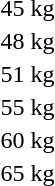<table>
<tr>
<td>45 kg</td>
<td></td>
<td></td>
<td></td>
</tr>
<tr>
<td rowspan=2>48 kg</td>
<td rowspan=2></td>
<td rowspan=2></td>
<td></td>
</tr>
<tr>
<td></td>
</tr>
<tr>
<td rowspan=2>51 kg</td>
<td rowspan=2></td>
<td rowspan=2></td>
<td></td>
</tr>
<tr>
<td></td>
</tr>
<tr>
<td rowspan=2>55 kg</td>
<td rowspan=2></td>
<td rowspan=2></td>
<td></td>
</tr>
<tr>
<td></td>
</tr>
<tr>
<td rowspan=2>60 kg</td>
<td rowspan=2></td>
<td rowspan=2></td>
<td></td>
</tr>
<tr>
<td></td>
</tr>
<tr>
<td rowspan=2>65 kg</td>
<td rowspan=2></td>
<td rowspan=2></td>
<td></td>
</tr>
<tr>
<td></td>
</tr>
</table>
